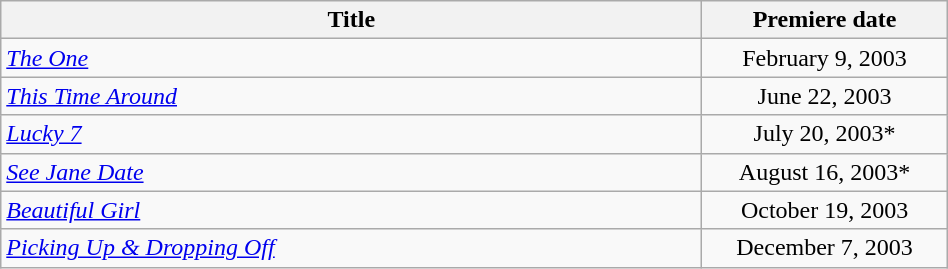<table class="wikitable plainrowheaders sortable" style="width:50%;text-align:center;">
<tr>
<th scope="col" style="width:40%;">Title</th>
<th scope="col" style="width:14%;">Premiere date</th>
</tr>
<tr>
<td scope="row" style="text-align:left;"><em><a href='#'>The One</a></em></td>
<td>February 9, 2003</td>
</tr>
<tr>
<td scope="row" style="text-align:left;"><em><a href='#'>This Time Around</a></em></td>
<td>June 22, 2003</td>
</tr>
<tr>
<td scope="row" style="text-align:left;"><em><a href='#'>Lucky 7</a></em></td>
<td>July 20, 2003*</td>
</tr>
<tr>
<td scope="row" style="text-align:left;"><em><a href='#'>See Jane Date</a></em></td>
<td>August 16, 2003*</td>
</tr>
<tr>
<td scope="row" style="text-align:left;"><em><a href='#'>Beautiful Girl</a></em></td>
<td>October 19, 2003</td>
</tr>
<tr>
<td scope="row" style="text-align:left;"><em><a href='#'>Picking Up & Dropping Off</a></em></td>
<td>December 7, 2003</td>
</tr>
</table>
